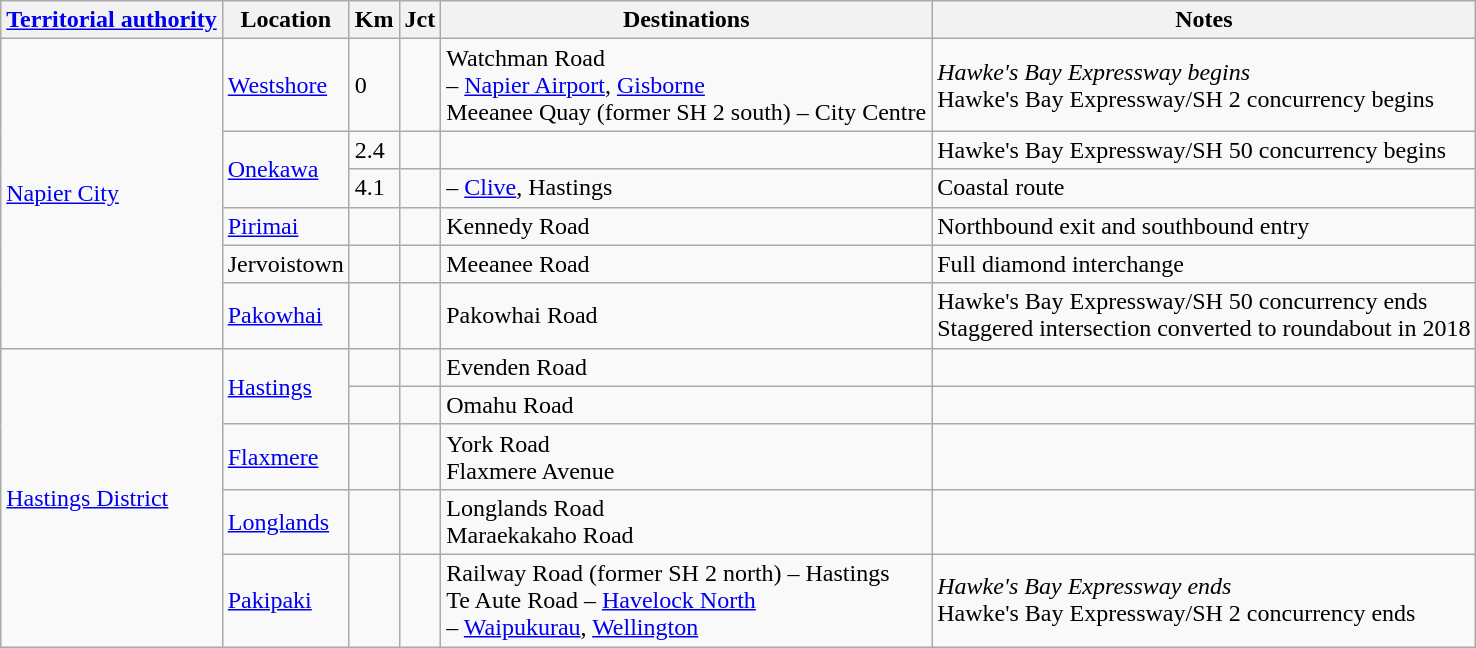<table class="wikitable">
<tr>
<th><a href='#'>Territorial authority</a></th>
<th>Location</th>
<th>Km</th>
<th>Jct</th>
<th>Destinations</th>
<th>Notes</th>
</tr>
<tr>
<td rowspan=6><a href='#'>Napier City</a></td>
<td><a href='#'>Westshore</a></td>
<td>0</td>
<td></td>
<td>Watchman Road<br> – <a href='#'>Napier Airport</a>, <a href='#'>Gisborne</a><br>Meeanee Quay (former SH 2 south) – City Centre</td>
<td><em>Hawke's Bay Expressway begins</em><br>Hawke's Bay Expressway/SH 2 concurrency begins</td>
</tr>
<tr>
<td rowspan=2><a href='#'>Onekawa</a></td>
<td>2.4</td>
<td></td>
<td></td>
<td>Hawke's Bay Expressway/SH 50 concurrency begins</td>
</tr>
<tr>
<td>4.1</td>
<td></td>
<td> – <a href='#'>Clive</a>, Hastings</td>
<td>Coastal route</td>
</tr>
<tr>
<td><a href='#'>Pirimai</a></td>
<td></td>
<td></td>
<td>Kennedy Road</td>
<td>Northbound exit and southbound entry</td>
</tr>
<tr>
<td>Jervoistown</td>
<td></td>
<td></td>
<td>Meeanee Road</td>
<td>Full diamond interchange</td>
</tr>
<tr>
<td><a href='#'>Pakowhai</a></td>
<td></td>
<td></td>
<td>Pakowhai Road<br></td>
<td>Hawke's Bay Expressway/SH 50 concurrency ends<br>Staggered intersection converted to roundabout in 2018</td>
</tr>
<tr>
<td rowspan=5><a href='#'>Hastings District</a></td>
<td rowspan=2><a href='#'>Hastings</a></td>
<td></td>
<td></td>
<td>Evenden Road</td>
<td></td>
</tr>
<tr>
<td></td>
<td></td>
<td>Omahu Road</td>
<td></td>
</tr>
<tr>
<td><a href='#'>Flaxmere</a></td>
<td></td>
<td></td>
<td>York Road<br>Flaxmere Avenue</td>
<td></td>
</tr>
<tr>
<td><a href='#'>Longlands</a></td>
<td></td>
<td></td>
<td>Longlands Road<br>Maraekakaho Road</td>
<td></td>
</tr>
<tr>
<td><a href='#'>Pakipaki</a></td>
<td></td>
<td></td>
<td>Railway Road (former SH 2 north) – Hastings<br>Te Aute Road – <a href='#'>Havelock North</a><br> – <a href='#'>Waipukurau</a>, <a href='#'>Wellington</a></td>
<td><em>Hawke's Bay Expressway ends</em><br>Hawke's Bay Expressway/SH 2 concurrency ends</td>
</tr>
</table>
